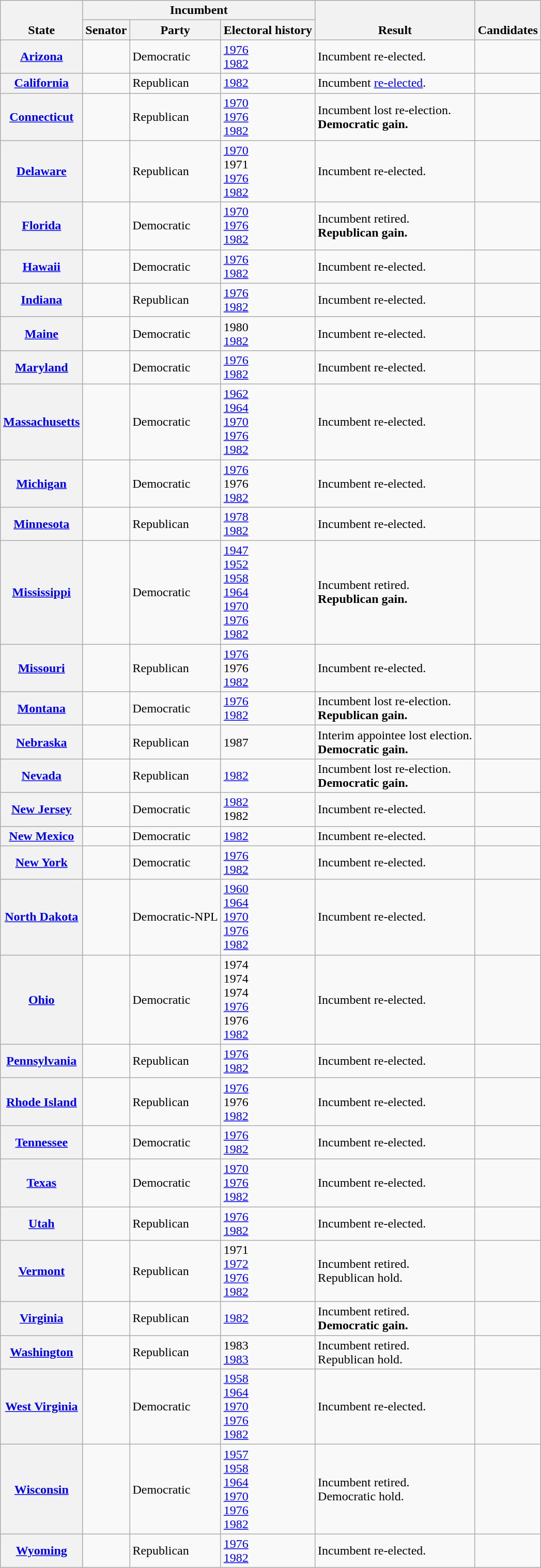<table class="wikitable sortable">
<tr valign=bottom>
<th rowspan=2>State</th>
<th colspan=3>Incumbent</th>
<th rowspan=2>Result</th>
<th rowspan=2 class=unsortable>Candidates</th>
</tr>
<tr>
<th>Senator</th>
<th>Party</th>
<th>Electoral history</th>
</tr>
<tr>
<th><a href='#'>Arizona</a></th>
<td></td>
<td>Democratic</td>
<td><a href='#'>1976</a><br><a href='#'>1982</a></td>
<td>Incumbent re-elected.</td>
<td nowrap></td>
</tr>
<tr>
<th><a href='#'>California</a></th>
<td></td>
<td>Republican</td>
<td><a href='#'>1982</a></td>
<td>Incumbent <a href='#'>re-elected</a>.</td>
<td nowrap></td>
</tr>
<tr>
<th><a href='#'>Connecticut</a></th>
<td></td>
<td>Republican</td>
<td><a href='#'>1970</a><br><a href='#'>1976</a><br><a href='#'>1982</a></td>
<td>Incumbent lost re-election.<br><strong>Democratic gain.</strong></td>
<td nowrap></td>
</tr>
<tr>
<th><a href='#'>Delaware</a></th>
<td></td>
<td>Republican</td>
<td><a href='#'>1970</a><br>1971 <br><a href='#'>1976</a><br><a href='#'>1982</a></td>
<td>Incumbent re-elected.</td>
<td nowrap></td>
</tr>
<tr>
<th><a href='#'>Florida</a></th>
<td></td>
<td>Democratic</td>
<td><a href='#'>1970</a><br><a href='#'>1976</a><br><a href='#'>1982</a></td>
<td>Incumbent retired.<br><strong>Republican gain.</strong></td>
<td nowrap></td>
</tr>
<tr>
<th><a href='#'>Hawaii</a></th>
<td></td>
<td>Democratic</td>
<td><a href='#'>1976</a><br><a href='#'>1982</a></td>
<td>Incumbent re-elected.</td>
<td nowrap></td>
</tr>
<tr>
<th><a href='#'>Indiana</a></th>
<td></td>
<td>Republican</td>
<td><a href='#'>1976</a><br><a href='#'>1982</a></td>
<td>Incumbent re-elected.</td>
<td nowrap></td>
</tr>
<tr>
<th><a href='#'>Maine</a></th>
<td></td>
<td>Democratic</td>
<td>1980 <br><a href='#'>1982</a></td>
<td>Incumbent re-elected.</td>
<td nowrap></td>
</tr>
<tr>
<th><a href='#'>Maryland</a></th>
<td></td>
<td>Democratic</td>
<td><a href='#'>1976</a><br><a href='#'>1982</a></td>
<td>Incumbent re-elected.</td>
<td nowrap></td>
</tr>
<tr>
<th><a href='#'>Massachusetts</a></th>
<td></td>
<td>Democratic</td>
<td><a href='#'>1962 </a><br><a href='#'>1964</a><br><a href='#'>1970</a><br><a href='#'>1976</a><br><a href='#'>1982</a></td>
<td>Incumbent re-elected.</td>
<td nowrap></td>
</tr>
<tr>
<th><a href='#'>Michigan</a></th>
<td></td>
<td>Democratic</td>
<td><a href='#'>1976</a><br>1976 <br><a href='#'>1982</a></td>
<td>Incumbent re-elected.</td>
<td nowrap></td>
</tr>
<tr>
<th><a href='#'>Minnesota</a></th>
<td></td>
<td>Republican</td>
<td><a href='#'>1978 </a><br><a href='#'>1982</a></td>
<td>Incumbent re-elected.</td>
<td nowrap></td>
</tr>
<tr>
<th><a href='#'>Mississippi</a></th>
<td></td>
<td>Democratic</td>
<td><a href='#'>1947 </a><br><a href='#'>1952</a><br><a href='#'>1958</a><br><a href='#'>1964</a><br><a href='#'>1970</a><br><a href='#'>1976</a><br><a href='#'>1982</a></td>
<td>Incumbent retired.<br><strong>Republican gain.</strong></td>
<td nowrap></td>
</tr>
<tr>
<th><a href='#'>Missouri</a></th>
<td></td>
<td>Republican</td>
<td><a href='#'>1976</a><br>1976 <br><a href='#'>1982</a></td>
<td>Incumbent re-elected.</td>
<td nowrap></td>
</tr>
<tr>
<th><a href='#'>Montana</a></th>
<td></td>
<td>Democratic</td>
<td><a href='#'>1976</a><br><a href='#'>1982</a></td>
<td>Incumbent lost re-election.<br><strong>Republican gain.</strong></td>
<td nowrap></td>
</tr>
<tr>
<th><a href='#'>Nebraska</a></th>
<td></td>
<td>Republican</td>
<td>1987 </td>
<td>Interim appointee lost election.<br><strong>Democratic gain.</strong></td>
<td nowrap></td>
</tr>
<tr>
<th><a href='#'>Nevada</a></th>
<td></td>
<td>Republican</td>
<td><a href='#'>1982</a></td>
<td>Incumbent lost re-election.<br><strong>Democratic gain.</strong></td>
<td nowrap></td>
</tr>
<tr>
<th><a href='#'>New Jersey</a></th>
<td></td>
<td>Democratic</td>
<td><a href='#'>1982</a><br>1982 </td>
<td>Incumbent re-elected.</td>
<td nowrap></td>
</tr>
<tr>
<th><a href='#'>New Mexico</a></th>
<td></td>
<td>Democratic</td>
<td><a href='#'>1982</a></td>
<td>Incumbent re-elected.</td>
<td nowrap></td>
</tr>
<tr>
<th><a href='#'>New York</a></th>
<td></td>
<td>Democratic</td>
<td><a href='#'>1976</a><br><a href='#'>1982</a></td>
<td>Incumbent re-elected.</td>
<td nowrap></td>
</tr>
<tr>
<th><a href='#'>North Dakota</a></th>
<td></td>
<td>Democratic-NPL</td>
<td><a href='#'>1960 </a><br><a href='#'>1964</a><br><a href='#'>1970</a><br><a href='#'>1976</a><br><a href='#'>1982</a></td>
<td>Incumbent re-elected.</td>
<td nowrap></td>
</tr>
<tr>
<th><a href='#'>Ohio</a></th>
<td></td>
<td>Democratic</td>
<td>1974 <br>1974 <br>1974 <br><a href='#'>1976</a><br>1976 <br><a href='#'>1982</a></td>
<td>Incumbent re-elected.</td>
<td nowrap></td>
</tr>
<tr>
<th><a href='#'>Pennsylvania</a></th>
<td></td>
<td>Republican</td>
<td><a href='#'>1976</a><br><a href='#'>1982</a></td>
<td>Incumbent re-elected.</td>
<td nowrap></td>
</tr>
<tr>
<th><a href='#'>Rhode Island</a></th>
<td></td>
<td>Republican</td>
<td><a href='#'>1976</a><br>1976 <br><a href='#'>1982</a></td>
<td>Incumbent re-elected.</td>
<td nowrap></td>
</tr>
<tr>
<th><a href='#'>Tennessee</a></th>
<td></td>
<td>Democratic</td>
<td><a href='#'>1976</a><br><a href='#'>1982</a></td>
<td>Incumbent re-elected.</td>
<td nowrap></td>
</tr>
<tr>
<th><a href='#'>Texas</a></th>
<td></td>
<td>Democratic</td>
<td><a href='#'>1970</a><br><a href='#'>1976</a><br><a href='#'>1982</a></td>
<td>Incumbent re-elected.</td>
<td nowrap></td>
</tr>
<tr>
<th><a href='#'>Utah</a></th>
<td></td>
<td>Republican</td>
<td><a href='#'>1976</a><br><a href='#'>1982</a></td>
<td>Incumbent re-elected.</td>
<td nowrap></td>
</tr>
<tr>
<th><a href='#'>Vermont</a></th>
<td></td>
<td>Republican</td>
<td>1971 <br><a href='#'>1972 </a><br><a href='#'>1976</a><br><a href='#'>1982</a></td>
<td>Incumbent retired.<br>Republican hold.</td>
<td nowrap></td>
</tr>
<tr>
<th><a href='#'>Virginia</a></th>
<td></td>
<td>Republican</td>
<td><a href='#'>1982</a></td>
<td>Incumbent retired.<br><strong>Democratic gain.</strong></td>
<td nowrap></td>
</tr>
<tr>
<th><a href='#'>Washington</a></th>
<td></td>
<td>Republican</td>
<td>1983 <br><a href='#'>1983 </a></td>
<td>Incumbent retired.<br>Republican hold.</td>
<td nowrap></td>
</tr>
<tr>
<th><a href='#'>West Virginia</a></th>
<td></td>
<td>Democratic</td>
<td><a href='#'>1958</a><br><a href='#'>1964</a><br><a href='#'>1970</a><br><a href='#'>1976</a><br><a href='#'>1982</a></td>
<td>Incumbent re-elected.</td>
<td nowrap></td>
</tr>
<tr>
<th><a href='#'>Wisconsin</a></th>
<td></td>
<td>Democratic</td>
<td><a href='#'>1957 </a><br><a href='#'>1958</a><br><a href='#'>1964</a><br><a href='#'>1970</a><br><a href='#'>1976</a><br><a href='#'>1982</a></td>
<td>Incumbent retired.<br>Democratic hold.</td>
<td nowrap></td>
</tr>
<tr>
<th><a href='#'>Wyoming</a></th>
<td></td>
<td>Republican</td>
<td><a href='#'>1976</a><br><a href='#'>1982</a></td>
<td>Incumbent re-elected.</td>
<td nowrap></td>
</tr>
</table>
